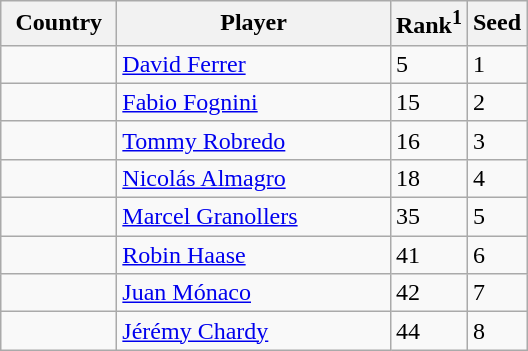<table class="sortable wikitable">
<tr>
<th width="70">Country</th>
<th width="175">Player</th>
<th>Rank<sup>1</sup></th>
<th>Seed</th>
</tr>
<tr>
<td></td>
<td><a href='#'>David Ferrer</a></td>
<td>5</td>
<td>1</td>
</tr>
<tr>
<td></td>
<td><a href='#'>Fabio Fognini</a></td>
<td>15</td>
<td>2</td>
</tr>
<tr>
<td></td>
<td><a href='#'>Tommy Robredo</a></td>
<td>16</td>
<td>3</td>
</tr>
<tr>
<td></td>
<td><a href='#'>Nicolás Almagro</a></td>
<td>18</td>
<td>4</td>
</tr>
<tr>
<td></td>
<td><a href='#'>Marcel Granollers</a></td>
<td>35</td>
<td>5</td>
</tr>
<tr>
<td></td>
<td><a href='#'>Robin Haase</a></td>
<td>41</td>
<td>6</td>
</tr>
<tr>
<td></td>
<td><a href='#'>Juan Mónaco</a></td>
<td>42</td>
<td>7</td>
</tr>
<tr>
<td></td>
<td><a href='#'>Jérémy Chardy</a></td>
<td>44</td>
<td>8</td>
</tr>
</table>
